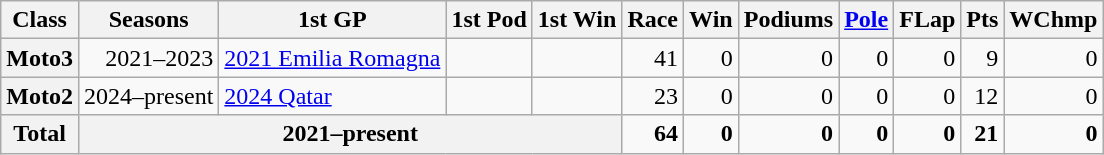<table class="wikitable" style="text-align:right;">
<tr>
<th>Class</th>
<th>Seasons</th>
<th>1st GP</th>
<th>1st Pod</th>
<th>1st Win</th>
<th>Race</th>
<th>Win</th>
<th>Podiums</th>
<th><a href='#'>Pole</a></th>
<th>FLap</th>
<th>Pts</th>
<th>WChmp</th>
</tr>
<tr>
<th>Moto3</th>
<td>2021–2023</td>
<td style="text-align:left;"><a href='#'>2021 Emilia Romagna</a></td>
<td></td>
<td></td>
<td>41</td>
<td>0</td>
<td>0</td>
<td>0</td>
<td>0</td>
<td>9</td>
<td>0</td>
</tr>
<tr>
<th>Moto2</th>
<td>2024–present</td>
<td style="text-align:left;"><a href='#'>2024 Qatar</a></td>
<td style="text-align:left;"></td>
<td style="text-align:left;"></td>
<td>23</td>
<td>0</td>
<td>0</td>
<td>0</td>
<td>0</td>
<td>12</td>
<td>0</td>
</tr>
<tr>
<th>Total</th>
<th colspan="4">2021–present</th>
<td><strong>64</strong></td>
<td><strong>0</strong></td>
<td><strong>0</strong></td>
<td><strong>0</strong></td>
<td><strong>0</strong></td>
<td><strong>21</strong></td>
<td><strong>0</strong></td>
</tr>
</table>
